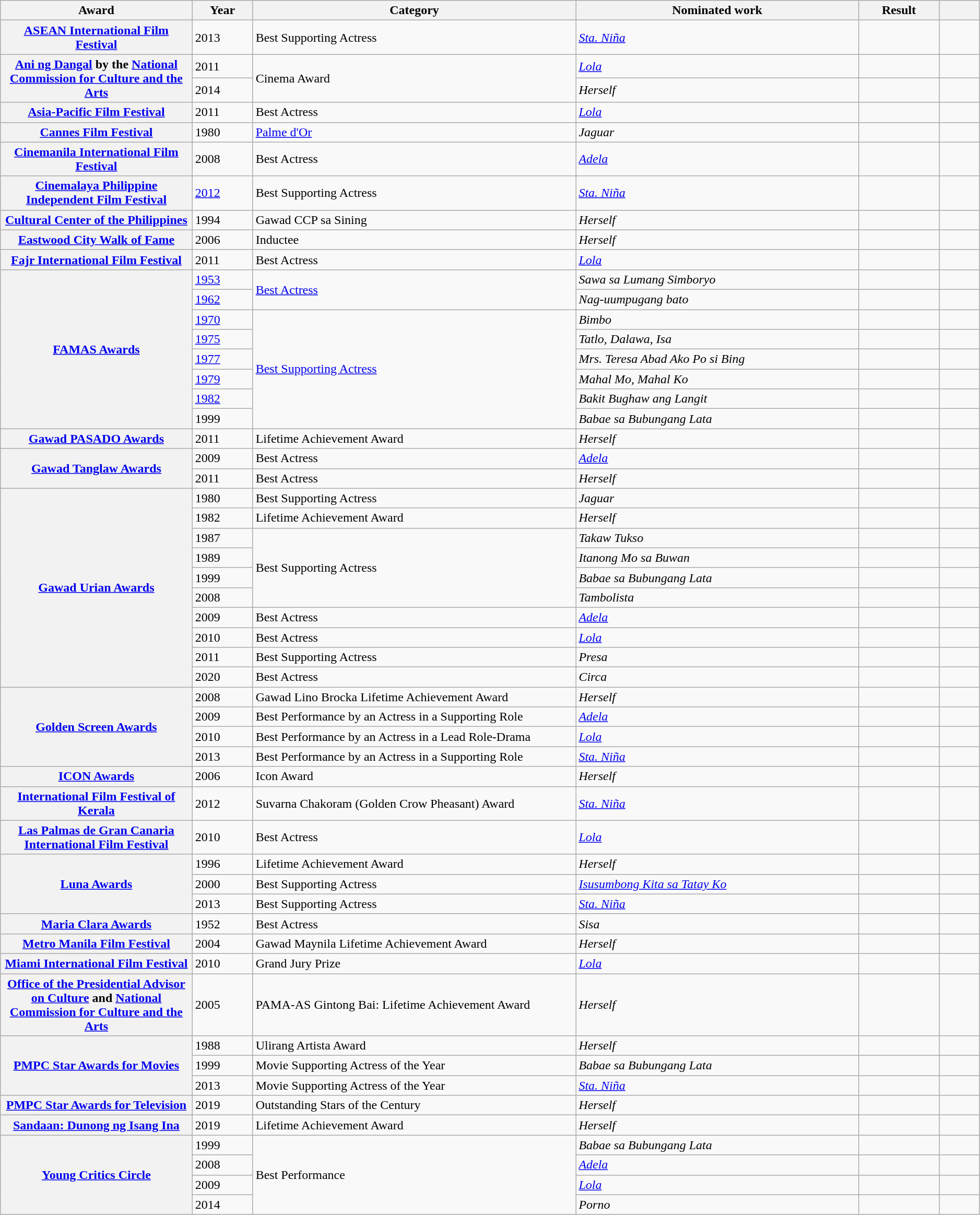<table class="wikitable sortable plainrowheaders" style="width:99%;">
<tr>
<th scope="col" style="width:19%;">Award</th>
<th scope="col" style="width:6%;">Year</th>
<th scope="col" style="width:32%;">Category</th>
<th scope="col" style="width:28%;">Nominated work</th>
<th scope="col" style="width:8%;">Result</th>
<th scope="col" style="width:4%;" class="unsortable"></th>
</tr>
<tr>
<th scope="rowgroup"><a href='#'>ASEAN International Film Festival</a></th>
<td>2013</td>
<td>Best Supporting Actress</td>
<td><em><a href='#'>Sta. Niña</a></em></td>
<td></td>
<td></td>
</tr>
<tr>
<th scope="rowgroup" rowspan="2"><a href='#'>Ani ng Dangal</a> by the <a href='#'>National Commission for Culture and the Arts</a></th>
<td>2011</td>
<td rowspan="2">Cinema Award</td>
<td><em><a href='#'>Lola</a></em></td>
<td></td>
<td></td>
</tr>
<tr>
<td>2014</td>
<td><em>Herself</em></td>
<td></td>
<td></td>
</tr>
<tr>
<th scope="rowgroup"><a href='#'>Asia-Pacific Film Festival</a></th>
<td>2011</td>
<td>Best Actress</td>
<td><em><a href='#'>Lola</a></em></td>
<td></td>
<td></td>
</tr>
<tr>
<th scope="rowgroup"><a href='#'>Cannes Film Festival</a></th>
<td>1980</td>
<td><a href='#'>Palme d'Or</a></td>
<td><em>Jaguar</em></td>
<td></td>
<td></td>
</tr>
<tr>
<th scope="rowgroup"><a href='#'>Cinemanila International Film Festival</a></th>
<td>2008</td>
<td>Best Actress</td>
<td><em><a href='#'>Adela</a></em></td>
<td></td>
<td></td>
</tr>
<tr>
<th scope="rowgroup"><a href='#'>Cinemalaya Philippine Independent Film Festival</a></th>
<td><a href='#'>2012</a></td>
<td>Best Supporting Actress</td>
<td><em><a href='#'>Sta. Niña</a></em></td>
<td></td>
<td></td>
</tr>
<tr>
<th scope="rowgroup"><a href='#'>Cultural Center of the Philippines</a></th>
<td>1994</td>
<td>Gawad CCP sa Sining</td>
<td><em>Herself</em></td>
<td></td>
<td></td>
</tr>
<tr>
<th scope="rowgroup"><a href='#'>Eastwood City Walk of Fame</a></th>
<td>2006</td>
<td>Inductee</td>
<td><em>Herself</em></td>
<td></td>
<td></td>
</tr>
<tr>
<th scope="rowgroup"><a href='#'>Fajr International Film Festival</a></th>
<td>2011</td>
<td>Best Actress</td>
<td><em><a href='#'>Lola</a></em></td>
<td></td>
<td></td>
</tr>
<tr>
<th scope="rowgroup" rowspan="8"><a href='#'>FAMAS Awards</a></th>
<td><a href='#'>1953</a></td>
<td rowspan="2"><a href='#'>Best Actress</a></td>
<td><em>Sawa sa Lumang Simboryo</em></td>
<td></td>
<td></td>
</tr>
<tr>
<td><a href='#'>1962</a></td>
<td><em>Nag-uumpugang bato</em></td>
<td></td>
<td></td>
</tr>
<tr>
<td><a href='#'>1970</a></td>
<td rowspan="6"><a href='#'>Best Supporting Actress</a></td>
<td><em>Bimbo</em></td>
<td></td>
<td></td>
</tr>
<tr>
<td><a href='#'>1975</a></td>
<td><em>Tatlo, Dalawa, Isa</em></td>
<td></td>
<td></td>
</tr>
<tr>
<td><a href='#'>1977</a></td>
<td><em>Mrs. Teresa Abad Ako Po si Bing</em></td>
<td></td>
<td></td>
</tr>
<tr>
<td><a href='#'>1979</a></td>
<td><em>Mahal Mo, Mahal Ko</em></td>
<td></td>
<td></td>
</tr>
<tr>
<td><a href='#'>1982</a></td>
<td><em>Bakit Bughaw ang Langit</em></td>
<td></td>
<td></td>
</tr>
<tr>
<td>1999</td>
<td><em>Babae sa Bubungang Lata</em></td>
<td></td>
<td></td>
</tr>
<tr>
<th scope="rowgroup"><a href='#'>Gawad PASADO Awards</a></th>
<td>2011</td>
<td>Lifetime Achievement Award</td>
<td><em>Herself</em></td>
<td></td>
<td></td>
</tr>
<tr>
<th scope="rowgroup" rowspan="2"><a href='#'>Gawad Tanglaw Awards</a></th>
<td>2009</td>
<td>Best Actress </td>
<td><em><a href='#'>Adela</a></em></td>
<td></td>
<td></td>
</tr>
<tr>
<td>2011</td>
<td>Best Actress</td>
<td><em>Herself</em></td>
<td></td>
<td></td>
</tr>
<tr>
<th scope="rowgroup" rowspan="10"><a href='#'>Gawad Urian Awards</a></th>
<td>1980</td>
<td>Best Supporting Actress</td>
<td><em>Jaguar</em></td>
<td></td>
<td></td>
</tr>
<tr>
<td>1982</td>
<td>Lifetime Achievement Award</td>
<td><em>Herself</em></td>
<td></td>
<td></td>
</tr>
<tr>
<td>1987</td>
<td rowspan="4">Best Supporting Actress</td>
<td><em>Takaw Tukso</em></td>
<td></td>
<td></td>
</tr>
<tr>
<td>1989</td>
<td><em>Itanong Mo sa Buwan</em></td>
<td></td>
<td></td>
</tr>
<tr>
<td>1999</td>
<td><em>Babae sa Bubungang Lata</em></td>
<td></td>
<td></td>
</tr>
<tr>
<td>2008</td>
<td><em>Tambolista</em></td>
<td></td>
<td></td>
</tr>
<tr>
<td>2009</td>
<td>Best Actress</td>
<td><em><a href='#'>Adela</a></em></td>
<td></td>
<td></td>
</tr>
<tr>
<td>2010</td>
<td>Best Actress </td>
<td><em><a href='#'>Lola</a></em></td>
<td></td>
<td></td>
</tr>
<tr>
<td>2011</td>
<td>Best Supporting Actress</td>
<td><em>Presa</em></td>
<td></td>
<td></td>
</tr>
<tr>
<td>2020</td>
<td>Best Actress</td>
<td><em>Circa</em></td>
<td></td>
<td></td>
</tr>
<tr>
<th scope="rowgroup" rowspan="4"><a href='#'>Golden Screen Awards</a></th>
<td>2008</td>
<td>Gawad Lino Brocka Lifetime Achievement Award</td>
<td><em>Herself</em></td>
<td></td>
<td></td>
</tr>
<tr>
<td>2009</td>
<td>Best Performance by an Actress in a Supporting Role</td>
<td><em><a href='#'>Adela</a></em></td>
<td></td>
<td></td>
</tr>
<tr>
<td>2010</td>
<td>Best Performance by an Actress in a Lead Role-Drama</td>
<td><em><a href='#'>Lola</a></em></td>
<td></td>
<td></td>
</tr>
<tr>
<td>2013</td>
<td>Best Performance by an Actress in a Supporting Role</td>
<td><em><a href='#'>Sta. Niña</a></em></td>
<td></td>
<td></td>
</tr>
<tr>
<th scope="rowgroup"><a href='#'>ICON Awards</a></th>
<td>2006</td>
<td>Icon Award</td>
<td><em>Herself</em></td>
<td></td>
<td></td>
</tr>
<tr>
<th scope="rowgroup"><a href='#'>International Film Festival of Kerala</a></th>
<td>2012</td>
<td>Suvarna Chakoram (Golden Crow Pheasant) Award</td>
<td><em><a href='#'>Sta. Niña</a></em></td>
<td></td>
<td></td>
</tr>
<tr>
<th scope="rowgroup"><a href='#'>Las Palmas de Gran Canaria International Film Festival</a></th>
<td>2010</td>
<td>Best Actress</td>
<td><em><a href='#'>Lola</a></em></td>
<td></td>
<td></td>
</tr>
<tr>
<th scope="rowgroup" rowspan="3"><a href='#'>Luna Awards</a></th>
<td>1996</td>
<td>Lifetime Achievement Award</td>
<td><em>Herself</em></td>
<td></td>
<td></td>
</tr>
<tr>
<td>2000</td>
<td>Best Supporting Actress</td>
<td><em><a href='#'>Isusumbong Kita sa Tatay Ko</a></em></td>
<td></td>
<td></td>
</tr>
<tr>
<td>2013</td>
<td>Best Supporting Actress</td>
<td><em><a href='#'>Sta. Niña</a></em></td>
<td></td>
<td></td>
</tr>
<tr>
<th scope="rowgroup"><a href='#'>Maria Clara Awards</a></th>
<td>1952</td>
<td>Best Actress</td>
<td><em>Sisa</em></td>
<td></td>
<td></td>
</tr>
<tr>
<th scope="rowgroup"><a href='#'>Metro Manila Film Festival</a></th>
<td>2004</td>
<td>Gawad Maynila Lifetime Achievement Award</td>
<td><em>Herself</em></td>
<td></td>
<td></td>
</tr>
<tr>
<th scope="rowgroup"><a href='#'>Miami International Film Festival</a></th>
<td>2010</td>
<td>Grand Jury Prize</td>
<td><em><a href='#'>Lola</a></em></td>
<td></td>
<td></td>
</tr>
<tr>
<th scope="rowgroup"><a href='#'>Office of the Presidential Advisor on Culture</a> and <a href='#'>National Commission for Culture and the Arts</a></th>
<td>2005</td>
<td>PAMA-AS Gintong Bai: Lifetime Achievement Award</td>
<td><em>Herself</em></td>
<td></td>
<td></td>
</tr>
<tr>
<th scope="rowgroup" rowspan="3"><a href='#'>PMPC Star Awards for Movies</a></th>
<td>1988</td>
<td>Ulirang Artista Award</td>
<td><em>Herself</em></td>
<td></td>
<td></td>
</tr>
<tr>
<td>1999</td>
<td>Movie Supporting Actress of the Year</td>
<td><em>Babae sa Bubungang Lata</em></td>
<td></td>
<td></td>
</tr>
<tr>
<td>2013</td>
<td>Movie Supporting Actress of the Year</td>
<td><em><a href='#'>Sta. Niña</a></em></td>
<td></td>
<td></td>
</tr>
<tr>
<th scope="rowgroup"><a href='#'>PMPC Star Awards for Television</a></th>
<td>2019</td>
<td>Outstanding Stars of the Century</td>
<td><em>Herself</em></td>
<td></td>
<td></td>
</tr>
<tr>
<th scope="rowgroup"><a href='#'>Sandaan: Dunong ng Isang Ina</a></th>
<td>2019</td>
<td>Lifetime Achievement Award</td>
<td><em>Herself</em></td>
<td></td>
<td></td>
</tr>
<tr>
<th scope="rowgroup" rowspan="4"><a href='#'>Young Critics Circle</a></th>
<td>1999</td>
<td rowspan="4">Best Performance</td>
<td><em>Babae sa Bubungang Lata</em></td>
<td></td>
<td></td>
</tr>
<tr>
<td>2008</td>
<td><em><a href='#'>Adela</a></em></td>
<td></td>
<td></td>
</tr>
<tr>
<td>2009</td>
<td><em><a href='#'>Lola</a></em></td>
<td></td>
<td></td>
</tr>
<tr>
<td>2014</td>
<td><em>Porno</em></td>
<td></td>
<td></td>
</tr>
</table>
